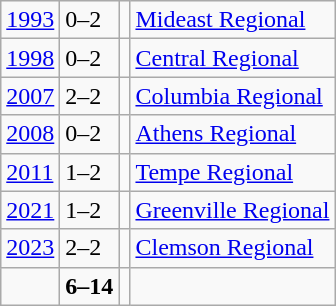<table class="wikitable">
<tr>
<td><a href='#'>1993</a></td>
<td>0–2</td>
<td></td>
<td><a href='#'>Mideast Regional</a></td>
</tr>
<tr>
<td><a href='#'>1998</a></td>
<td>0–2</td>
<td></td>
<td><a href='#'>Central Regional</a></td>
</tr>
<tr>
<td><a href='#'>2007</a></td>
<td>2–2</td>
<td></td>
<td><a href='#'>Columbia Regional</a></td>
</tr>
<tr>
<td><a href='#'>2008</a></td>
<td>0–2</td>
<td></td>
<td><a href='#'>Athens Regional</a></td>
</tr>
<tr>
<td><a href='#'>2011</a></td>
<td>1–2</td>
<td></td>
<td><a href='#'>Tempe Regional</a></td>
</tr>
<tr>
<td><a href='#'>2021</a></td>
<td>1–2</td>
<td></td>
<td><a href='#'>Greenville Regional</a></td>
</tr>
<tr>
<td><a href='#'>2023</a></td>
<td>2–2</td>
<td></td>
<td><a href='#'>Clemson Regional</a></td>
</tr>
<tr>
<td></td>
<td><strong>6–14</strong></td>
<td><strong></strong></td>
<td></td>
</tr>
</table>
